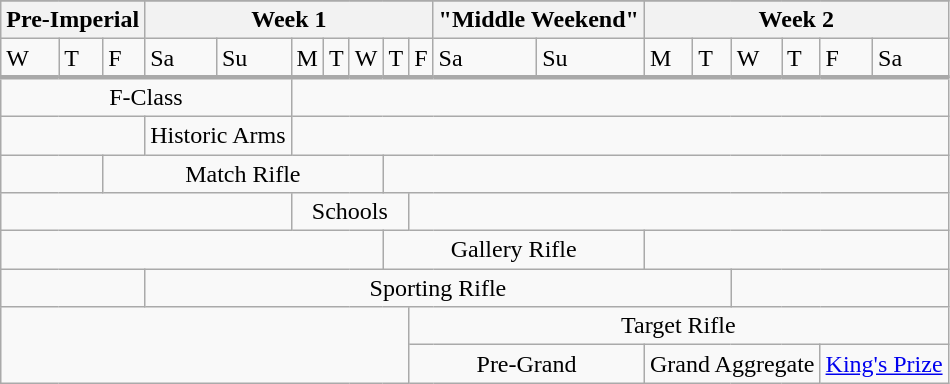<table class="wikitable style="margin-left: auto; margin-right: auto; border: none; text-align: center;">
<tr>
</tr>
<tr>
<th colspan="3">Pre-Imperial</th>
<th colspan="7">Week 1</th>
<th colspan="2">"Middle Weekend"</th>
<th colspan="7">Week 2</th>
</tr>
<tr>
<td>W</td>
<td>T</td>
<td>F</td>
<td>Sa</td>
<td>Su</td>
<td>M</td>
<td>T</td>
<td>W</td>
<td>T</td>
<td>F</td>
<td>Sa</td>
<td>Su</td>
<td>M</td>
<td>T</td>
<td>W</td>
<td>T</td>
<td>F</td>
<td>Sa</td>
</tr>
<tr>
</tr>
<tr style="border-top:solid darkgrey">
<td colspan="5" style="text-align: center;">F-Class</td>
<td colspan="13"></td>
</tr>
<tr>
<td colspan="3"></td>
<td colspan="2" style="text-align: center;">Historic Arms</td>
<td colspan="13"></td>
</tr>
<tr>
<td colspan="2"></td>
<td colspan="6" style="text-align: center;">Match Rifle</td>
<td colspan="10"></td>
</tr>
<tr>
<td colspan="5"></td>
<td colspan="4" style="text-align: center;">Schools</td>
<td colspan="9"></td>
</tr>
<tr>
<td colspan="8"></td>
<td colspan="4" style="text-align: center;">Gallery Rifle</td>
<td colspan="6"></td>
</tr>
<tr>
<td colspan="3"></td>
<td colspan="11" style="text-align: center;">Sporting Rifle</td>
<td colspan="4"></td>
</tr>
<tr>
<td rowspan="2" colspan="9"></td>
<td colspan="9" style="text-align: center;">Target Rifle</td>
</tr>
<tr>
<td colspan="3" style="text-align: center;">Pre-Grand</td>
<td colspan="4" style="text-align: center;">Grand Aggregate</td>
<td colspan="2" style="text-align: center;"><a href='#'>King's Prize</a></td>
</tr>
</table>
